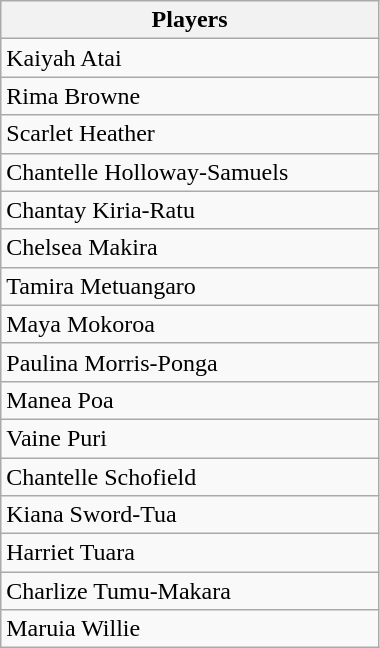<table class="wikitable" style="width:20%">
<tr>
<th>Players</th>
</tr>
<tr>
<td>Kaiyah Atai</td>
</tr>
<tr>
<td>Rima Browne</td>
</tr>
<tr>
<td>Scarlet Heather</td>
</tr>
<tr>
<td>Chantelle Holloway-Samuels</td>
</tr>
<tr>
<td>Chantay Kiria-Ratu</td>
</tr>
<tr>
<td>Chelsea Makira</td>
</tr>
<tr>
<td>Tamira Metuangaro</td>
</tr>
<tr>
<td>Maya Mokoroa</td>
</tr>
<tr>
<td>Paulina Morris-Ponga</td>
</tr>
<tr>
<td>Manea Poa</td>
</tr>
<tr>
<td>Vaine Puri</td>
</tr>
<tr>
<td>Chantelle Schofield</td>
</tr>
<tr>
<td>Kiana Sword-Tua</td>
</tr>
<tr>
<td>Harriet Tuara</td>
</tr>
<tr>
<td>Charlize Tumu-Makara</td>
</tr>
<tr>
<td>Maruia Willie</td>
</tr>
</table>
